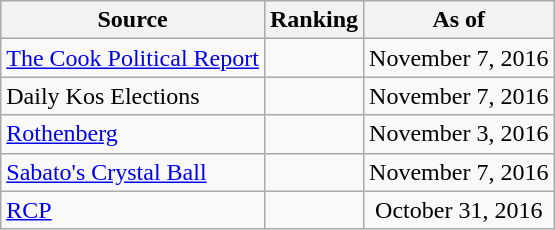<table class="wikitable" style="text-align:center">
<tr>
<th>Source</th>
<th>Ranking</th>
<th>As of</th>
</tr>
<tr>
<td align=left><a href='#'>The Cook Political Report</a></td>
<td></td>
<td>November 7, 2016</td>
</tr>
<tr>
<td align=left>Daily Kos Elections</td>
<td></td>
<td>November 7, 2016</td>
</tr>
<tr>
<td align=left><a href='#'>Rothenberg</a></td>
<td></td>
<td>November 3, 2016</td>
</tr>
<tr>
<td align=left><a href='#'>Sabato's Crystal Ball</a></td>
<td></td>
<td>November 7, 2016</td>
</tr>
<tr>
<td align="left"><a href='#'>RCP</a></td>
<td></td>
<td>October 31, 2016</td>
</tr>
</table>
